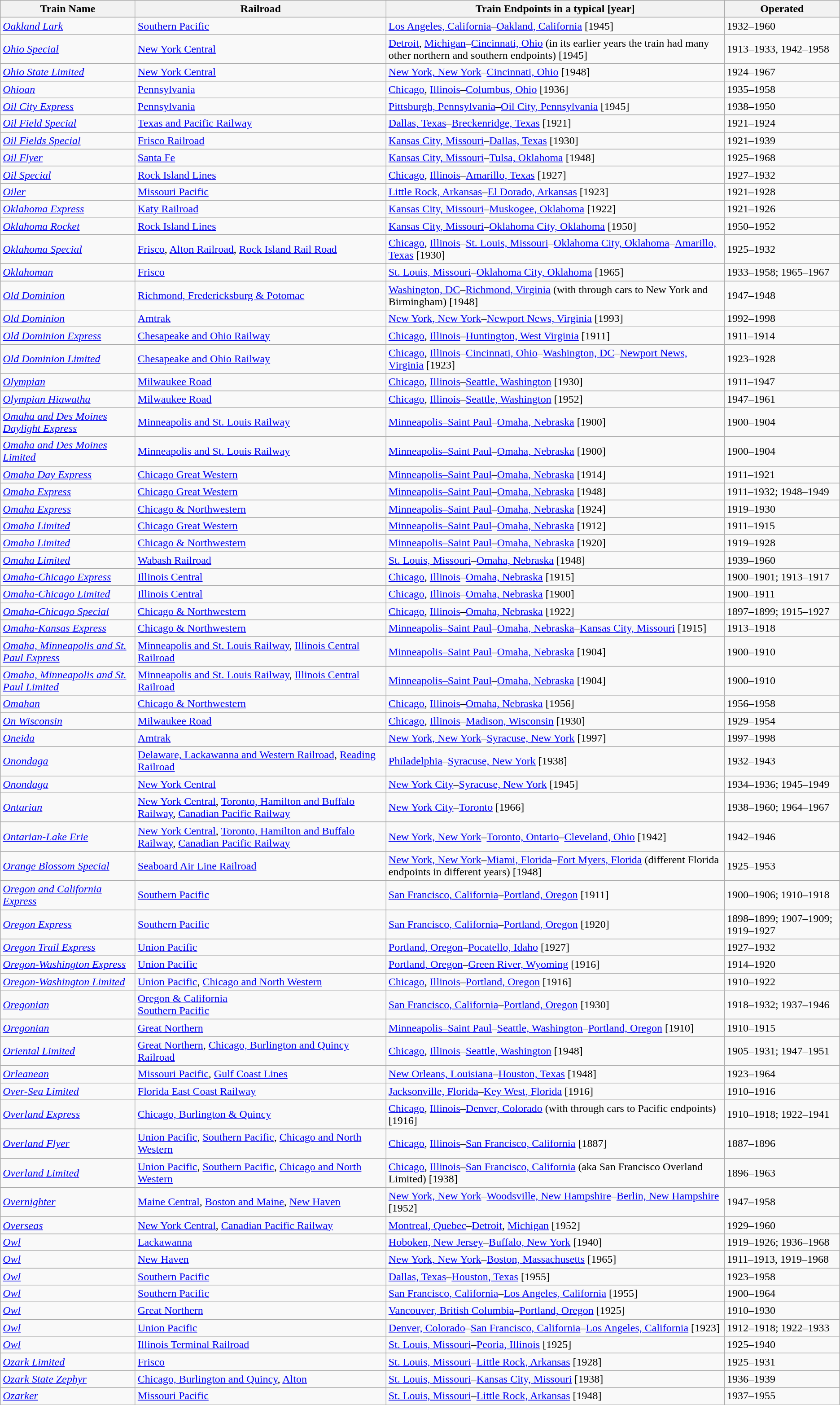<table class="wikitable">
<tr>
<th>Train Name</th>
<th>Railroad</th>
<th>Train Endpoints in a typical [year]</th>
<th>Operated</th>
</tr>
<tr>
<td><a href='#'><em>Oakland Lark</em></a></td>
<td><a href='#'>Southern Pacific</a></td>
<td><a href='#'>Los Angeles, California</a>–<a href='#'>Oakland, California</a> [1945]</td>
<td>1932–1960</td>
</tr>
<tr>
<td><em><a href='#'>Ohio Special</a></em></td>
<td><a href='#'>New York Central</a></td>
<td><a href='#'>Detroit</a>, <a href='#'>Michigan</a>–<a href='#'>Cincinnati, Ohio</a> (in its earlier years the train had many other northern and southern endpoints) [1945]</td>
<td>1913–1933, 1942–1958</td>
</tr>
<tr>
<td><em><a href='#'>Ohio State Limited</a></em></td>
<td><a href='#'>New York Central</a></td>
<td><a href='#'>New York, New York</a>–<a href='#'>Cincinnati, Ohio</a> [1948]</td>
<td>1924–1967</td>
</tr>
<tr>
<td><a href='#'><em>Ohioan</em></a></td>
<td><a href='#'>Pennsylvania</a></td>
<td><a href='#'>Chicago</a>, <a href='#'>Illinois</a>–<a href='#'>Columbus, Ohio</a> [1936]</td>
<td>1935–1958</td>
</tr>
<tr>
<td><em><a href='#'>Oil City Express</a></em></td>
<td><a href='#'>Pennsylvania</a></td>
<td><a href='#'>Pittsburgh, Pennsylvania</a>–<a href='#'>Oil City, Pennsylvania</a> [1945]</td>
<td>1938–1950</td>
</tr>
<tr>
<td><em><a href='#'>Oil Field Special</a></em></td>
<td><a href='#'>Texas and Pacific Railway</a></td>
<td><a href='#'>Dallas, Texas</a>–<a href='#'>Breckenridge, Texas</a> [1921]</td>
<td>1921–1924</td>
</tr>
<tr>
<td><a href='#'><em>Oil Fields Special</em></a></td>
<td><a href='#'>Frisco Railroad</a></td>
<td><a href='#'>Kansas City, Missouri</a>–<a href='#'>Dallas, Texas</a> [1930]</td>
<td>1921–1939</td>
</tr>
<tr>
<td><em><a href='#'>Oil Flyer</a></em></td>
<td><a href='#'>Santa Fe</a></td>
<td><a href='#'>Kansas City, Missouri</a>–<a href='#'>Tulsa, Oklahoma</a> [1948]</td>
<td>1925–1968</td>
</tr>
<tr>
<td><em><a href='#'>Oil Special</a></em></td>
<td><a href='#'>Rock Island Lines</a></td>
<td><a href='#'>Chicago</a>, <a href='#'>Illinois</a>–<a href='#'>Amarillo, Texas</a> [1927]</td>
<td>1927–1932</td>
</tr>
<tr>
<td><a href='#'><em>Oiler</em></a></td>
<td><a href='#'>Missouri Pacific</a></td>
<td><a href='#'>Little Rock, Arkansas</a>–<a href='#'>El Dorado, Arkansas</a> [1923]</td>
<td>1921–1928</td>
</tr>
<tr>
<td><em><a href='#'>Oklahoma Express</a></em></td>
<td><a href='#'>Katy Railroad</a></td>
<td><a href='#'>Kansas City, Missouri</a>–<a href='#'>Muskogee, Oklahoma</a> [1922]</td>
<td>1921–1926</td>
</tr>
<tr>
<td><em><a href='#'>Oklahoma Rocket</a></em></td>
<td><a href='#'>Rock Island Lines</a></td>
<td><a href='#'>Kansas City, Missouri</a>–<a href='#'>Oklahoma City, Oklahoma</a> [1950]</td>
<td>1950–1952</td>
</tr>
<tr>
<td><em><a href='#'>Oklahoma Special</a></em></td>
<td><a href='#'>Frisco</a>, <a href='#'>Alton Railroad</a>, <a href='#'>Rock Island Rail Road</a></td>
<td><a href='#'>Chicago</a>, <a href='#'>Illinois</a>–<a href='#'>St. Louis, Missouri</a>–<a href='#'>Oklahoma City, Oklahoma</a>–<a href='#'>Amarillo, Texas</a> [1930]</td>
<td>1925–1932</td>
</tr>
<tr>
<td><em><a href='#'>Oklahoman</a></em></td>
<td><a href='#'>Frisco</a></td>
<td><a href='#'>St. Louis, Missouri</a>–<a href='#'>Oklahoma City, Oklahoma</a> [1965]</td>
<td>1933–1958; 1965–1967</td>
</tr>
<tr>
<td><em><a href='#'>Old Dominion</a></em></td>
<td><a href='#'>Richmond, Fredericksburg & Potomac</a></td>
<td><a href='#'>Washington, DC</a>–<a href='#'>Richmond, Virginia</a> (with through cars to New York and Birmingham) [1948]</td>
<td>1947–1948</td>
</tr>
<tr>
<td><a href='#'><em>Old Dominion</em></a></td>
<td><a href='#'>Amtrak</a></td>
<td><a href='#'>New York, New York</a>–<a href='#'>Newport News, Virginia</a> [1993]</td>
<td>1992–1998</td>
</tr>
<tr>
<td><em><a href='#'>Old Dominion Express</a></em></td>
<td><a href='#'>Chesapeake and Ohio Railway</a></td>
<td><a href='#'>Chicago</a>, <a href='#'>Illinois</a>–<a href='#'>Huntington, West Virginia</a> [1911]</td>
<td>1911–1914</td>
</tr>
<tr>
<td><em><a href='#'>Old Dominion Limited</a></em></td>
<td><a href='#'>Chesapeake and Ohio Railway</a></td>
<td><a href='#'>Chicago</a>, <a href='#'>Illinois</a>–<a href='#'>Cincinnati, Ohio</a>–<a href='#'>Washington, DC</a>–<a href='#'>Newport News, Virginia</a> [1923]</td>
<td>1923–1928</td>
</tr>
<tr>
<td><em><a href='#'>Olympian</a></em></td>
<td><a href='#'>Milwaukee Road</a></td>
<td><a href='#'>Chicago</a>, <a href='#'>Illinois</a>–<a href='#'>Seattle, Washington</a> [1930]</td>
<td>1911–1947</td>
</tr>
<tr>
<td><em><a href='#'>Olympian Hiawatha</a></em></td>
<td><a href='#'>Milwaukee Road</a></td>
<td><a href='#'>Chicago</a>, <a href='#'>Illinois</a>–<a href='#'>Seattle, Washington</a> [1952]</td>
<td>1947–1961</td>
</tr>
<tr>
<td><em><a href='#'>Omaha and Des Moines Daylight Express</a></em></td>
<td><a href='#'>Minneapolis and St. Louis Railway</a></td>
<td><a href='#'>Minneapolis–Saint Paul</a>–<a href='#'>Omaha, Nebraska</a> [1900]</td>
<td>1900–1904</td>
</tr>
<tr>
<td><em><a href='#'>Omaha and Des Moines Limited</a></em></td>
<td><a href='#'>Minneapolis and St. Louis Railway</a></td>
<td><a href='#'>Minneapolis–Saint Paul</a>–<a href='#'>Omaha, Nebraska</a> [1900]</td>
<td>1900–1904</td>
</tr>
<tr>
<td><em><a href='#'>Omaha Day Express</a></em></td>
<td><a href='#'>Chicago Great Western</a></td>
<td><a href='#'>Minneapolis–Saint Paul</a>–<a href='#'>Omaha, Nebraska</a> [1914]</td>
<td>1911–1921</td>
</tr>
<tr>
<td><a href='#'><em>Omaha Express</em></a></td>
<td><a href='#'>Chicago Great Western</a></td>
<td><a href='#'>Minneapolis–Saint Paul</a>–<a href='#'>Omaha, Nebraska</a> [1948]</td>
<td>1911–1932; 1948–1949</td>
</tr>
<tr>
<td><a href='#'><em>Omaha Express</em></a></td>
<td><a href='#'>Chicago & Northwestern</a></td>
<td><a href='#'>Minneapolis–Saint Paul</a>–<a href='#'>Omaha, Nebraska</a> [1924]</td>
<td>1919–1930</td>
</tr>
<tr>
<td><a href='#'><em>Omaha Limited</em></a></td>
<td><a href='#'>Chicago Great Western</a></td>
<td><a href='#'>Minneapolis–Saint Paul</a>–<a href='#'>Omaha, Nebraska</a> [1912]</td>
<td>1911–1915</td>
</tr>
<tr>
<td><a href='#'><em>Omaha Limited</em></a></td>
<td><a href='#'>Chicago & Northwestern</a></td>
<td><a href='#'>Minneapolis–Saint Paul</a>–<a href='#'>Omaha, Nebraska</a> [1920]</td>
<td>1919–1928</td>
</tr>
<tr>
<td><a href='#'><em>Omaha Limited</em></a></td>
<td><a href='#'>Wabash Railroad</a></td>
<td><a href='#'>St. Louis, Missouri</a>–<a href='#'>Omaha, Nebraska</a> [1948]</td>
<td>1939–1960</td>
</tr>
<tr>
<td><em><a href='#'>Omaha-Chicago Express</a></em></td>
<td><a href='#'>Illinois Central</a></td>
<td><a href='#'>Chicago</a>, <a href='#'>Illinois</a>–<a href='#'>Omaha, Nebraska</a> [1915]</td>
<td>1900–1901; 1913–1917</td>
</tr>
<tr>
<td><em><a href='#'>Omaha-Chicago Limited</a></em></td>
<td><a href='#'>Illinois Central</a></td>
<td><a href='#'>Chicago</a>, <a href='#'>Illinois</a>–<a href='#'>Omaha, Nebraska</a> [1900]</td>
<td>1900–1911</td>
</tr>
<tr>
<td><em><a href='#'>Omaha-Chicago Special</a></em></td>
<td><a href='#'>Chicago & Northwestern</a></td>
<td><a href='#'>Chicago</a>, <a href='#'>Illinois</a>–<a href='#'>Omaha, Nebraska</a> [1922]</td>
<td>1897–1899; 1915–1927</td>
</tr>
<tr>
<td><em><a href='#'>Omaha-Kansas Express</a></em></td>
<td><a href='#'>Chicago & Northwestern</a></td>
<td><a href='#'>Minneapolis–Saint Paul</a>–<a href='#'>Omaha, Nebraska</a>–<a href='#'>Kansas City, Missouri</a> [1915]</td>
<td>1913–1918</td>
</tr>
<tr>
<td><em><a href='#'>Omaha, Minneapolis and St. Paul Express</a></em></td>
<td><a href='#'>Minneapolis and St. Louis Railway</a>, <a href='#'>Illinois Central Railroad</a></td>
<td><a href='#'>Minneapolis–Saint Paul</a>–<a href='#'>Omaha, Nebraska</a> [1904]</td>
<td>1900–1910</td>
</tr>
<tr>
<td><em><a href='#'>Omaha, Minneapolis and St. Paul Limited</a></em></td>
<td><a href='#'>Minneapolis and St. Louis Railway</a>, <a href='#'>Illinois Central Railroad</a></td>
<td><a href='#'>Minneapolis–Saint Paul</a>–<a href='#'>Omaha, Nebraska</a> [1904]</td>
<td>1900–1910</td>
</tr>
<tr>
<td><a href='#'><em>Omahan</em></a></td>
<td><a href='#'>Chicago & Northwestern</a></td>
<td><a href='#'>Chicago</a>, <a href='#'>Illinois</a>–<a href='#'>Omaha, Nebraska</a> [1956]</td>
<td>1956–1958</td>
</tr>
<tr>
<td><a href='#'><em>On Wisconsin</em></a></td>
<td><a href='#'>Milwaukee Road</a></td>
<td><a href='#'>Chicago</a>, <a href='#'>Illinois</a>–<a href='#'>Madison, Wisconsin</a> [1930]</td>
<td>1929–1954</td>
</tr>
<tr>
<td><a href='#'><em>Oneida</em></a></td>
<td><a href='#'>Amtrak</a></td>
<td><a href='#'>New York, New York</a>–<a href='#'>Syracuse, New York</a> [1997]</td>
<td>1997–1998</td>
</tr>
<tr>
<td><a href='#'><em>Onondaga</em></a></td>
<td><a href='#'>Delaware, Lackawanna and Western Railroad</a>, <a href='#'>Reading Railroad</a></td>
<td><a href='#'>Philadelphia</a>–<a href='#'>Syracuse, New York</a> [1938]</td>
<td>1932–1943</td>
</tr>
<tr>
<td><a href='#'><em>Onondaga</em></a></td>
<td><a href='#'>New York Central</a></td>
<td><a href='#'>New York City</a>–<a href='#'>Syracuse, New York</a> [1945]</td>
<td>1934–1936; 1945–1949</td>
</tr>
<tr>
<td><a href='#'><em>Ontarian</em></a></td>
<td><a href='#'>New York Central</a>, <a href='#'>Toronto, Hamilton and Buffalo Railway</a>, <a href='#'>Canadian Pacific Railway</a></td>
<td><a href='#'>New York City</a>–<a href='#'>Toronto</a> [1966]</td>
<td>1938–1960; 1964–1967</td>
</tr>
<tr>
<td><em><a href='#'>Ontarian-Lake Erie</a></em></td>
<td><a href='#'>New York Central</a>, <a href='#'>Toronto, Hamilton and Buffalo Railway</a>, <a href='#'>Canadian Pacific Railway</a></td>
<td><a href='#'>New York, New York</a>–<a href='#'>Toronto, Ontario</a>–<a href='#'>Cleveland, Ohio</a> [1942]</td>
<td>1942–1946</td>
</tr>
<tr>
<td><em><a href='#'>Orange Blossom Special</a></em></td>
<td><a href='#'>Seaboard Air Line Railroad</a></td>
<td><a href='#'>New York, New York</a>–<a href='#'>Miami, Florida</a>–<a href='#'>Fort Myers, Florida</a> (different Florida endpoints in different years) [1948]</td>
<td>1925–1953</td>
</tr>
<tr>
<td><em><a href='#'>Oregon and California Express</a></em></td>
<td><a href='#'>Southern Pacific</a></td>
<td><a href='#'>San Francisco, California</a>–<a href='#'>Portland, Oregon</a> [1911]</td>
<td>1900–1906; 1910–1918</td>
</tr>
<tr>
<td><a href='#'><em>Oregon Express</em></a></td>
<td><a href='#'>Southern Pacific</a></td>
<td><a href='#'>San Francisco, California</a>–<a href='#'>Portland, Oregon</a> [1920]</td>
<td>1898–1899; 1907–1909; 1919–1927</td>
</tr>
<tr>
<td><em><a href='#'>Oregon Trail Express</a></em></td>
<td><a href='#'>Union Pacific</a></td>
<td><a href='#'>Portland, Oregon</a>–<a href='#'>Pocatello, Idaho</a> [1927]</td>
<td>1927–1932</td>
</tr>
<tr>
<td><em><a href='#'>Oregon-Washington Express</a></em></td>
<td><a href='#'>Union Pacific</a></td>
<td><a href='#'>Portland, Oregon</a>–<a href='#'>Green River, Wyoming</a> [1916]</td>
<td>1914–1920</td>
</tr>
<tr>
<td><em><a href='#'>Oregon-Washington Limited</a></em></td>
<td><a href='#'>Union Pacific</a>, <a href='#'>Chicago and North Western</a></td>
<td><a href='#'>Chicago</a>, <a href='#'>Illinois</a>–<a href='#'>Portland, Oregon</a> [1916]</td>
<td>1910–1922</td>
</tr>
<tr>
<td><em><a href='#'>Oregonian</a></em></td>
<td><a href='#'>Oregon & California</a><br><a href='#'>Southern Pacific</a></td>
<td><a href='#'>San Francisco, California</a>–<a href='#'>Portland, Oregon</a> [1930]</td>
<td>1918–1932; 1937–1946</td>
</tr>
<tr>
<td><a href='#'><em>Oregonian</em></a></td>
<td><a href='#'>Great Northern</a></td>
<td><a href='#'>Minneapolis–Saint Paul</a>–<a href='#'>Seattle, Washington</a>–<a href='#'>Portland, Oregon</a> [1910]</td>
<td>1910–1915</td>
</tr>
<tr>
<td><em><a href='#'>Oriental Limited</a></em></td>
<td><a href='#'>Great Northern</a>, <a href='#'>Chicago, Burlington and Quincy Railroad</a></td>
<td><a href='#'>Chicago</a>, <a href='#'>Illinois</a>–<a href='#'>Seattle, Washington</a> [1948]</td>
<td>1905–1931; 1947–1951</td>
</tr>
<tr>
<td><em><a href='#'>Orleanean</a></em></td>
<td><a href='#'>Missouri Pacific</a>, <a href='#'>Gulf Coast Lines</a></td>
<td><a href='#'>New Orleans, Louisiana</a>–<a href='#'>Houston, Texas</a> [1948]</td>
<td>1923–1964</td>
</tr>
<tr>
<td><em><a href='#'>Over-Sea Limited</a></em></td>
<td><a href='#'>Florida East Coast Railway</a></td>
<td><a href='#'>Jacksonville, Florida</a>–<a href='#'>Key West, Florida</a> [1916]</td>
<td>1910–1916</td>
</tr>
<tr>
<td><em><a href='#'>Overland Express</a></em></td>
<td><a href='#'>Chicago, Burlington & Quincy</a></td>
<td><a href='#'>Chicago</a>, <a href='#'>Illinois</a>–<a href='#'>Denver, Colorado</a> (with through cars to Pacific endpoints) [1916]</td>
<td>1910–1918; 1922–1941</td>
</tr>
<tr>
<td><em><a href='#'>Overland Flyer</a></em></td>
<td><a href='#'>Union Pacific</a>, <a href='#'>Southern Pacific</a>, <a href='#'>Chicago and North Western</a></td>
<td><a href='#'>Chicago</a>, <a href='#'>Illinois</a>–<a href='#'>San Francisco, California</a> [1887]</td>
<td>1887–1896</td>
</tr>
<tr>
<td><em><a href='#'>Overland Limited</a></em></td>
<td><a href='#'>Union Pacific</a>, <a href='#'>Southern Pacific</a>, <a href='#'>Chicago and North Western</a></td>
<td><a href='#'>Chicago</a>, <a href='#'>Illinois</a>–<a href='#'>San Francisco, California</a> (aka San Francisco Overland Limited) [1938]</td>
<td>1896–1963</td>
</tr>
<tr>
<td><a href='#'><em>Overnighter</em></a></td>
<td><a href='#'>Maine Central</a>, <a href='#'>Boston and Maine</a>, <a href='#'>New Haven</a></td>
<td><a href='#'>New York, New York</a>–<a href='#'>Woodsville, New Hampshire</a>–<a href='#'>Berlin, New Hampshire</a> [1952]</td>
<td>1947–1958</td>
</tr>
<tr>
<td><a href='#'><em>Overseas</em></a></td>
<td><a href='#'>New York Central</a>, <a href='#'>Canadian Pacific Railway</a></td>
<td><a href='#'>Montreal, Quebec</a>–<a href='#'>Detroit</a>, <a href='#'>Michigan</a> [1952]</td>
<td>1929–1960</td>
</tr>
<tr>
<td><em><a href='#'>Owl</a></em></td>
<td><a href='#'>Lackawanna</a></td>
<td><a href='#'>Hoboken, New Jersey</a>–<a href='#'>Buffalo, New York</a> [1940]</td>
<td>1919–1926; 1936–1968</td>
</tr>
<tr>
<td><em><a href='#'>Owl</a></em></td>
<td><a href='#'>New Haven</a></td>
<td><a href='#'>New York, New York</a>–<a href='#'>Boston, Massachusetts</a> [1965]</td>
<td>1911–1913, 1919–1968</td>
</tr>
<tr>
<td><em><a href='#'>Owl</a></em></td>
<td><a href='#'>Southern Pacific</a></td>
<td><a href='#'>Dallas, Texas</a>–<a href='#'>Houston, Texas</a> [1955]</td>
<td>1923–1958</td>
</tr>
<tr>
<td><em><a href='#'>Owl</a></em></td>
<td><a href='#'>Southern Pacific</a></td>
<td><a href='#'>San Francisco, California</a>–<a href='#'>Los Angeles, California</a> [1955]</td>
<td>1900–1964</td>
</tr>
<tr>
<td><a href='#'><em>Owl</em></a></td>
<td><a href='#'>Great Northern</a></td>
<td><a href='#'>Vancouver, British Columbia</a>–<a href='#'>Portland, Oregon</a> [1925]</td>
<td>1910–1930</td>
</tr>
<tr>
<td><a href='#'><em>Owl</em></a></td>
<td><a href='#'>Union Pacific</a></td>
<td><a href='#'>Denver, Colorado</a>–<a href='#'>San Francisco, California</a>–<a href='#'>Los Angeles, California</a> [1923]</td>
<td>1912–1918; 1922–1933</td>
</tr>
<tr>
<td><a href='#'><em>Owl</em></a></td>
<td><a href='#'>Illinois Terminal Railroad</a></td>
<td><a href='#'>St. Louis, Missouri</a>–<a href='#'>Peoria, Illinois</a> [1925]</td>
<td>1925–1940</td>
</tr>
<tr>
<td><em><a href='#'>Ozark Limited</a></em></td>
<td><a href='#'>Frisco</a></td>
<td><a href='#'>St. Louis, Missouri</a>–<a href='#'>Little Rock, Arkansas</a> [1928]</td>
<td>1925–1931</td>
</tr>
<tr>
<td><em><a href='#'>Ozark State Zephyr</a></em></td>
<td><a href='#'>Chicago, Burlington and Quincy</a>, <a href='#'>Alton</a></td>
<td><a href='#'>St. Louis, Missouri</a>–<a href='#'>Kansas City, Missouri</a> [1938]</td>
<td>1936–1939</td>
</tr>
<tr>
<td><em><a href='#'>Ozarker</a></em></td>
<td><a href='#'>Missouri Pacific</a></td>
<td><a href='#'>St. Louis, Missouri</a>–<a href='#'>Little Rock, Arkansas</a> [1948]</td>
<td>1937–1955</td>
</tr>
</table>
